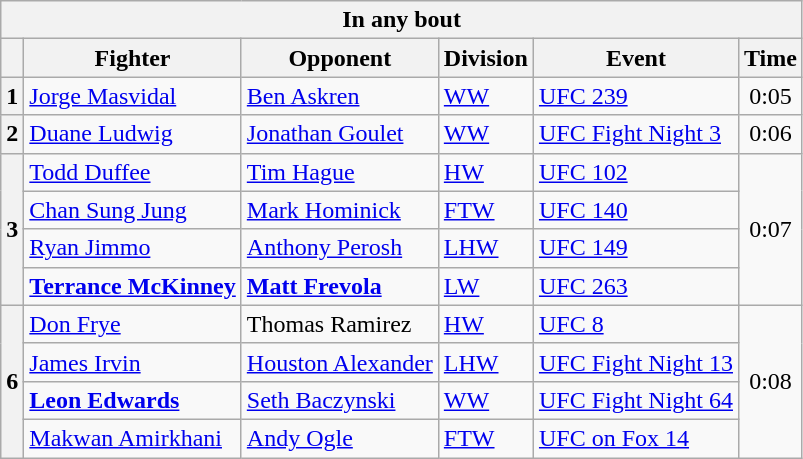<table class=wikitable>
<tr>
<th colspan=6>In any bout</th>
</tr>
<tr>
<th></th>
<th>Fighter</th>
<th>Opponent</th>
<th>Division</th>
<th>Event</th>
<th>Time</th>
</tr>
<tr>
<th>1</th>
<td> <a href='#'>Jorge Masvidal</a></td>
<td><a href='#'>Ben Askren</a></td>
<td><a href='#'>WW</a></td>
<td><a href='#'>UFC 239</a></td>
<td align=center>0:05</td>
</tr>
<tr>
<th>2</th>
<td> <a href='#'>Duane Ludwig</a></td>
<td><a href='#'>Jonathan Goulet</a></td>
<td><a href='#'>WW</a></td>
<td><a href='#'>UFC Fight Night 3</a></td>
<td align=center>0:06</td>
</tr>
<tr>
<th rowspan=4>3</th>
<td> <a href='#'>Todd Duffee</a></td>
<td><a href='#'>Tim Hague</a></td>
<td><a href='#'>HW</a></td>
<td><a href='#'>UFC 102</a></td>
<td rowspan=4 align=center>0:07</td>
</tr>
<tr>
<td> <a href='#'>Chan Sung Jung</a></td>
<td><a href='#'>Mark Hominick</a></td>
<td><a href='#'>FTW</a></td>
<td><a href='#'>UFC 140</a></td>
</tr>
<tr>
<td> <a href='#'>Ryan Jimmo</a></td>
<td><a href='#'>Anthony Perosh</a></td>
<td><a href='#'>LHW</a></td>
<td><a href='#'>UFC 149</a></td>
</tr>
<tr>
<td> <strong><a href='#'>Terrance McKinney</a></strong></td>
<td><strong><a href='#'>Matt Frevola</a></strong></td>
<td><a href='#'>LW</a></td>
<td><a href='#'>UFC 263</a></td>
</tr>
<tr>
<th rowspan=4>6</th>
<td> <a href='#'>Don Frye</a></td>
<td>Thomas Ramirez</td>
<td><a href='#'>HW</a></td>
<td><a href='#'>UFC 8</a></td>
<td rowspan=4 align=center>0:08</td>
</tr>
<tr>
<td> <a href='#'>James Irvin</a></td>
<td><a href='#'>Houston Alexander</a></td>
<td><a href='#'>LHW</a></td>
<td><a href='#'>UFC Fight Night 13</a></td>
</tr>
<tr>
<td> <strong><a href='#'>Leon Edwards</a></strong></td>
<td><a href='#'>Seth Baczynski</a></td>
<td><a href='#'>WW</a></td>
<td><a href='#'>UFC Fight Night 64</a></td>
</tr>
<tr>
<td> <a href='#'>Makwan Amirkhani</a></td>
<td><a href='#'>Andy Ogle</a></td>
<td><a href='#'>FTW</a></td>
<td><a href='#'>UFC on Fox 14</a></td>
</tr>
</table>
